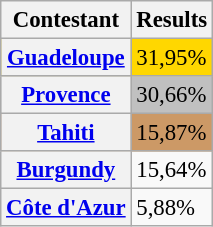<table class="wikitable sortable" style="font-size: 95%;">
<tr>
<th scope=col>Contestant</th>
<th scope=col>Results</th>
</tr>
<tr bgcolor=gold>
<th><a href='#'>Guadeloupe</a></th>
<td>31,95%</td>
</tr>
<tr bgcolor=silver>
<th><a href='#'>Provence</a></th>
<td>30,66%</td>
</tr>
<tr bgcolor=#cc9966>
<th><a href='#'>Tahiti</a></th>
<td>15,87%</td>
</tr>
<tr>
<th><a href='#'>Burgundy</a></th>
<td>15,64%</td>
</tr>
<tr>
<th><a href='#'>Côte d'Azur</a></th>
<td>5,88%</td>
</tr>
</table>
